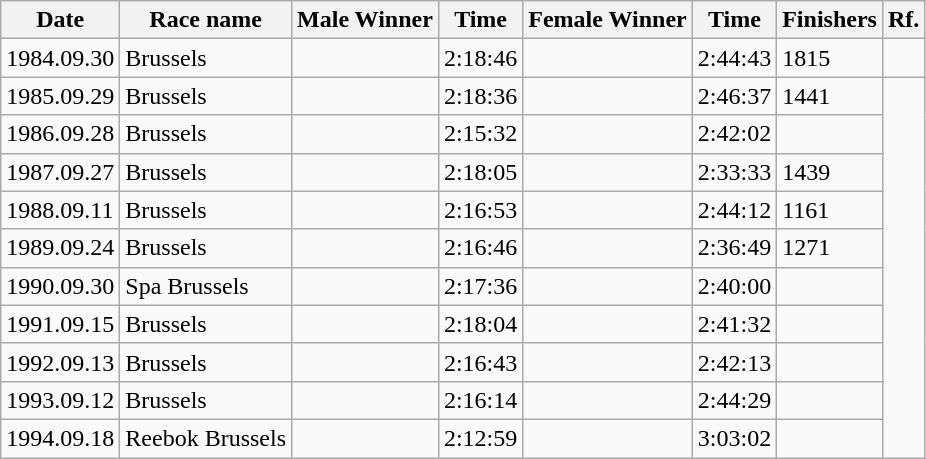<table class="wikitable sortable">
<tr>
<th>Date</th>
<th>Race name</th>
<th>Male Winner</th>
<th>Time</th>
<th>Female Winner</th>
<th>Time</th>
<th>Finishers</th>
<th class="unsortable">Rf.</th>
</tr>
<tr>
<td>1984.09.30</td>
<td>Brussels</td>
<td></td>
<td>2:18:46</td>
<td></td>
<td>2:44:43</td>
<td>1815</td>
<td></td>
</tr>
<tr>
<td>1985.09.29</td>
<td>Brussels</td>
<td></td>
<td>2:18:36</td>
<td></td>
<td>2:46:37</td>
<td>1441</td>
</tr>
<tr>
<td>1986.09.28</td>
<td>Brussels</td>
<td></td>
<td>2:15:32</td>
<td></td>
<td>2:42:02</td>
<td></td>
</tr>
<tr>
<td>1987.09.27</td>
<td>Brussels</td>
<td></td>
<td>2:18:05</td>
<td></td>
<td>2:33:33</td>
<td>1439</td>
</tr>
<tr>
<td>1988.09.11</td>
<td>Brussels</td>
<td></td>
<td>2:16:53</td>
<td></td>
<td>2:44:12</td>
<td>1161</td>
</tr>
<tr>
<td>1989.09.24</td>
<td>Brussels</td>
<td></td>
<td>2:16:46</td>
<td></td>
<td>2:36:49</td>
<td>1271</td>
</tr>
<tr>
<td>1990.09.30</td>
<td>Spa Brussels</td>
<td></td>
<td>2:17:36</td>
<td></td>
<td>2:40:00</td>
<td></td>
</tr>
<tr>
<td>1991.09.15</td>
<td>Brussels</td>
<td></td>
<td>2:18:04</td>
<td></td>
<td>2:41:32</td>
<td></td>
</tr>
<tr>
<td>1992.09.13</td>
<td>Brussels</td>
<td></td>
<td>2:16:43</td>
<td></td>
<td>2:42:13</td>
<td></td>
</tr>
<tr>
<td>1993.09.12</td>
<td>Brussels</td>
<td></td>
<td>2:16:14</td>
<td></td>
<td>2:44:29</td>
<td></td>
</tr>
<tr>
<td>1994.09.18</td>
<td>Reebok Brussels</td>
<td></td>
<td>2:12:59</td>
<td></td>
<td>3:03:02</td>
<td></td>
</tr>
</table>
